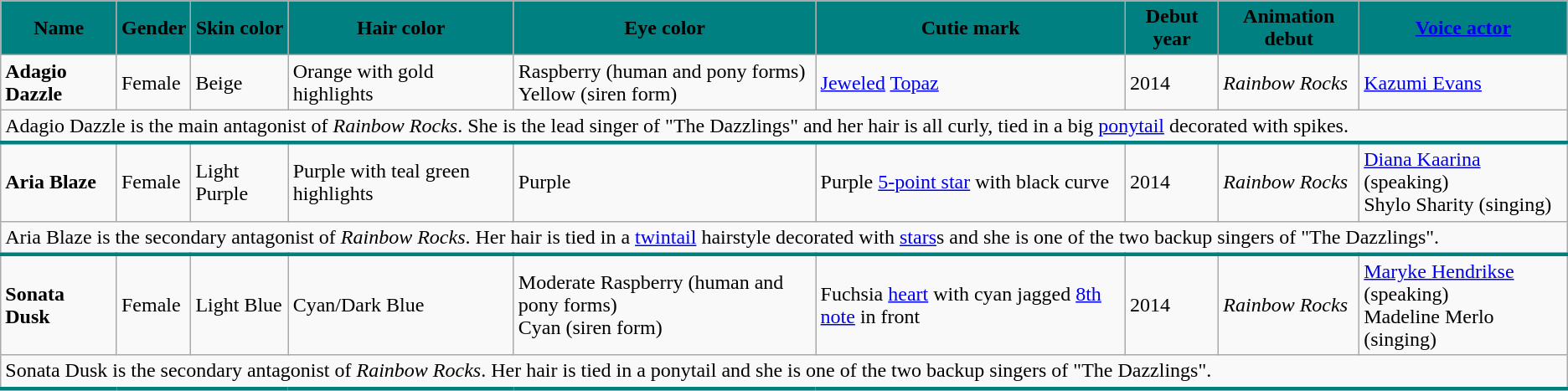<table class="wikitable mw-collapsible mw-collapsed sortable" style= cellpadding="10" "background: teal;">
<tr>
<th style="background:teal;"><span>Name</span></th>
<th style="background:teal;"><span>Gender</span></th>
<th style="background:teal;"><span>Skin color</span></th>
<th style="background:teal;"><span>Hair color</span></th>
<th style="background:teal;"><span>Eye color</span></th>
<th style="background:teal;"><span>Cutie mark</span></th>
<th style="background:teal;"><span>Debut year</span></th>
<th style="background:teal;"><span>Animation debut</span></th>
<th style="background:teal;"><a href='#'><span>Voice actor</span></a></th>
</tr>
<tr>
<td><strong>Adagio Dazzle</strong></td>
<td>Female</td>
<td>Beige</td>
<td>Orange with gold highlights</td>
<td>Raspberry (human and pony forms) <br> Yellow (siren form)</td>
<td><a href='#'>Jeweled</a> <a href='#'>Topaz</a></td>
<td>2014</td>
<td><em>Rainbow Rocks</em></td>
<td><a href='#'>Kazumi Evans</a></td>
</tr>
<tr>
<td style="border-bottom: 3px solid teal;" colspan="14">Adagio Dazzle is the main antagonist of <em>Rainbow Rocks</em>. She is the lead singer of "The Dazzlings" and her hair is all curly, tied in a big <a href='#'>ponytail</a> decorated with spikes.</td>
</tr>
<tr>
<td><strong>Aria Blaze</strong></td>
<td>Female</td>
<td>Light Purple</td>
<td>Purple with teal green highlights</td>
<td>Purple</td>
<td>Purple <a href='#'>5-point star</a> with black curve</td>
<td>2014</td>
<td><em>Rainbow Rocks</em></td>
<td><a href='#'>Diana Kaarina</a> (speaking) <br>Shylo Sharity (singing)</td>
</tr>
<tr>
<td style="border-bottom: 3px solid teal;" colspan="14">Aria Blaze is the secondary antagonist of <em>Rainbow Rocks</em>. Her hair is tied in a <a href='#'>twintail</a> hairstyle decorated with <a href='#'>stars</a>s and she is one of the two backup singers of "The Dazzlings".</td>
</tr>
<tr>
<td><strong>Sonata Dusk</strong></td>
<td>Female</td>
<td>Light Blue</td>
<td>Cyan/Dark Blue</td>
<td>Moderate Raspberry (human and pony forms) <br> Cyan (siren form)</td>
<td>Fuchsia <a href='#'>heart</a> with cyan jagged <a href='#'>8th note</a> in front</td>
<td>2014</td>
<td><em>Rainbow Rocks</em></td>
<td><a href='#'>Maryke Hendrikse</a> (speaking) <br>Madeline Merlo (singing)</td>
</tr>
<tr>
<td style="border-bottom: 3px solid teal;" colspan="14">Sonata Dusk is the secondary antagonist of <em>Rainbow Rocks</em>. Her hair is tied in a ponytail and she is one of the two backup singers of "The Dazzlings".</td>
</tr>
</table>
